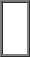<table border="1" cellpadding="8" cellspacing="0" align="right">
<tr>
<td><br></td>
</tr>
</table>
